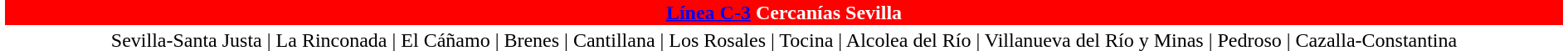<table class="toccolours noprint" style="margin:1em auto;">
<tr>
<td style="background:#ffffff"></td>
<th style="background:#FF0000; color: white;" align="center" width="100%"><a href='#'><span>Línea C-3</span></a> <span><strong>Cercanías Sevilla</strong></span></th>
<td style="background:#ffffff"></td>
</tr>
<tr align=center>
<td colspan=3>Sevilla-Santa Justa    | La Rinconada  | El Cáñamo  | Brenes  | Cantillana  | Los Rosales  | Tocina | Alcolea del Río | Villanueva del Río y Minas | Pedroso | Cazalla-Constantina</td>
</tr>
</table>
